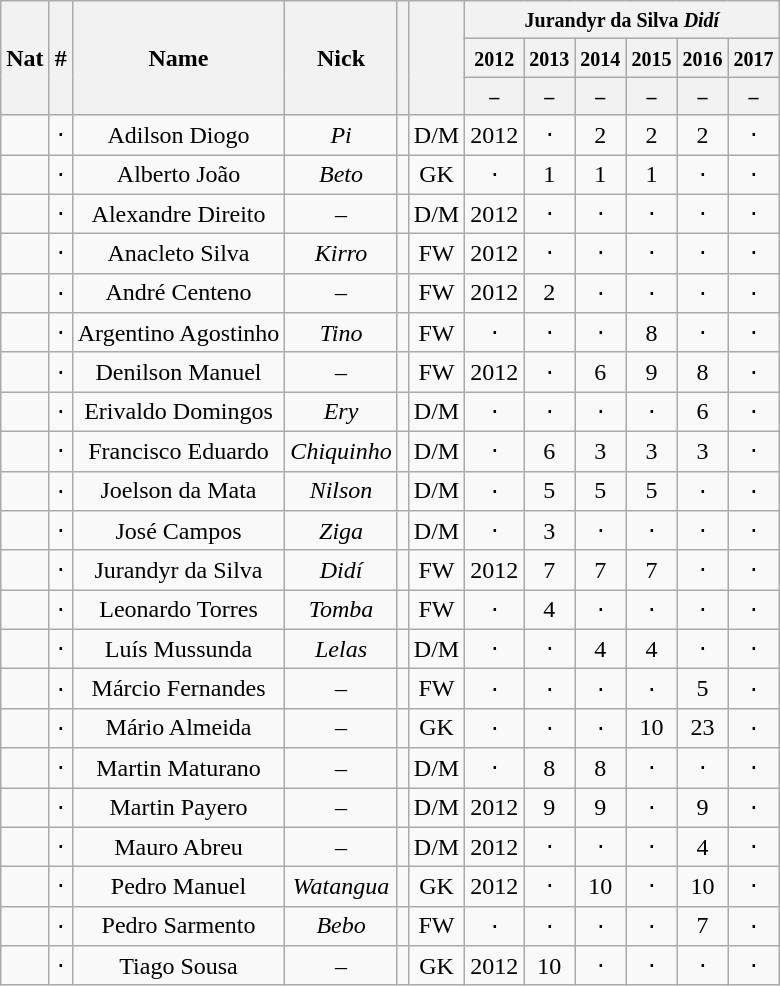<table class="wikitable plainrowheaders sortable" style="text-align:center">
<tr>
<th scope="col" rowspan="3">Nat</th>
<th scope="col" rowspan="3">#</th>
<th scope="col" rowspan="3">Name</th>
<th scope="col" rowspan="3">Nick</th>
<th scope="col" rowspan="3"></th>
<th scope="col" rowspan="3"></th>
<th colspan="6"><small>Jurandyr da Silva <em>Didí</em></small></th>
</tr>
<tr>
<th colspan="1"><small>2012</small></th>
<th colspan="1"><small>2013</small></th>
<th colspan="1"><small>2014</small></th>
<th colspan="1"><small>2015</small></th>
<th colspan="1"><small>2016</small></th>
<th colspan="1"><small>2017</small></th>
</tr>
<tr>
<th scope="col" rowspan="1"><small>–</small></th>
<th scope="col" rowspan="1"><small>–</small></th>
<th scope="col" rowspan="1"><small>–</small></th>
<th scope="col" rowspan="1"><small>–</small></th>
<th scope="col" rowspan="1"><small>–</small></th>
<th scope="col" rowspan="1"><small>–</small></th>
</tr>
<tr>
<td></td>
<td>⋅</td>
<td>Adilson Diogo</td>
<td><em>Pi</em></td>
<td></td>
<td data-sort-value="2">D/M</td>
<td>2012</td>
<td>⋅</td>
<td data-sort-value="02">2</td>
<td data-sort-value="02">2</td>
<td data-sort-value="02">2</td>
<td>⋅</td>
</tr>
<tr>
<td></td>
<td>⋅</td>
<td>Alberto João</td>
<td><em>Beto</em></td>
<td></td>
<td data-sort-value="1">GK</td>
<td>⋅</td>
<td data-sort-value="01">1</td>
<td data-sort-value="01">1</td>
<td data-sort-value="01">1</td>
<td>⋅</td>
<td>⋅</td>
</tr>
<tr>
<td></td>
<td>⋅</td>
<td>Alexandre Direito</td>
<td>–</td>
<td></td>
<td data-sort-value="2">D/M</td>
<td>2012</td>
<td>⋅</td>
<td>⋅</td>
<td>⋅</td>
<td>⋅</td>
<td>⋅</td>
</tr>
<tr>
<td></td>
<td>⋅</td>
<td>Anacleto Silva</td>
<td><em>Kirro</em></td>
<td></td>
<td>FW</td>
<td>2012</td>
<td>⋅</td>
<td>⋅</td>
<td>⋅</td>
<td>⋅</td>
<td>⋅</td>
</tr>
<tr>
<td></td>
<td>⋅</td>
<td>André Centeno</td>
<td>–</td>
<td></td>
<td>FW</td>
<td>2012</td>
<td data-sort-value="02">2</td>
<td>⋅</td>
<td>⋅</td>
<td>⋅</td>
<td>⋅</td>
</tr>
<tr>
<td></td>
<td>⋅</td>
<td>Argentino Agostinho</td>
<td><em>Tino</em></td>
<td></td>
<td>FW</td>
<td>⋅</td>
<td>⋅</td>
<td>⋅</td>
<td data-sort-value="08">8</td>
<td>⋅</td>
<td>⋅</td>
</tr>
<tr>
<td></td>
<td>⋅</td>
<td>Denilson Manuel</td>
<td>–</td>
<td></td>
<td>FW</td>
<td>2012</td>
<td>⋅</td>
<td data-sort-value="06">6</td>
<td data-sort-value="09">9</td>
<td data-sort-value="08">8</td>
<td>⋅</td>
</tr>
<tr>
<td></td>
<td>⋅</td>
<td>Erivaldo Domingos</td>
<td><em>Ery</em></td>
<td></td>
<td data-sort-value="2">D/M</td>
<td>⋅</td>
<td>⋅</td>
<td>⋅</td>
<td>⋅</td>
<td data-sort-value="06">6</td>
<td>⋅</td>
</tr>
<tr>
<td></td>
<td>⋅</td>
<td>Francisco Eduardo</td>
<td><em>Chiquinho</em></td>
<td></td>
<td data-sort-value="2">D/M</td>
<td>⋅</td>
<td data-sort-value="06">6</td>
<td data-sort-value="03">3</td>
<td data-sort-value="03">3</td>
<td data-sort-value="03">3</td>
<td>⋅</td>
</tr>
<tr>
<td></td>
<td>⋅</td>
<td>Joelson da Mata</td>
<td><em>Nilson</em></td>
<td></td>
<td data-sort-value="2">D/M</td>
<td>⋅</td>
<td data-sort-value="05">5</td>
<td data-sort-value="05">5</td>
<td data-sort-value="05">5</td>
<td>⋅</td>
<td>⋅</td>
</tr>
<tr>
<td></td>
<td>⋅</td>
<td>José Campos</td>
<td><em>Ziga</em></td>
<td></td>
<td data-sort-value="2">D/M</td>
<td>⋅</td>
<td data-sort-value="03">3</td>
<td>⋅</td>
<td>⋅</td>
<td>⋅</td>
<td>⋅</td>
</tr>
<tr>
<td></td>
<td>⋅</td>
<td>Jurandyr da Silva</td>
<td><em>Didí</em></td>
<td></td>
<td>FW</td>
<td>2012</td>
<td data-sort-value="07">7</td>
<td data-sort-value="07">7</td>
<td data-sort-value="07">7</td>
<td>⋅</td>
<td>⋅</td>
</tr>
<tr>
<td></td>
<td>⋅</td>
<td>Leonardo Torres</td>
<td><em>Tomba</em></td>
<td></td>
<td>FW</td>
<td>⋅</td>
<td data-sort-value="04">4</td>
<td>⋅</td>
<td>⋅</td>
<td>⋅</td>
<td>⋅</td>
</tr>
<tr>
<td></td>
<td>⋅</td>
<td>Luís Mussunda</td>
<td><em>Lelas</em></td>
<td></td>
<td data-sort-value="2">D/M</td>
<td>⋅</td>
<td>⋅</td>
<td data-sort-value="04">4</td>
<td data-sort-value="04">4</td>
<td>⋅</td>
<td>⋅</td>
</tr>
<tr>
<td></td>
<td>⋅</td>
<td data-sort-value="Marcio">Márcio Fernandes</td>
<td>–</td>
<td></td>
<td>FW</td>
<td>⋅</td>
<td>⋅</td>
<td>⋅</td>
<td>⋅</td>
<td data-sort-value="05">5</td>
<td>⋅</td>
</tr>
<tr>
<td></td>
<td>⋅</td>
<td data-sort-value="Mario">Mário Almeida</td>
<td>–</td>
<td></td>
<td data-sort-value="1">GK</td>
<td>⋅</td>
<td>⋅</td>
<td>⋅</td>
<td>10</td>
<td>23</td>
<td>⋅</td>
</tr>
<tr>
<td></td>
<td>⋅</td>
<td>Martin Maturano</td>
<td>–</td>
<td></td>
<td data-sort-value="2">D/M</td>
<td>⋅</td>
<td data-sort-value="08">8</td>
<td data-sort-value="08">8</td>
<td>⋅</td>
<td>⋅</td>
<td>⋅</td>
</tr>
<tr>
<td></td>
<td>⋅</td>
<td>Martin Payero</td>
<td>–</td>
<td></td>
<td data-sort-value="2">D/M</td>
<td>2012</td>
<td data-sort-value="09">9</td>
<td data-sort-value="09">9</td>
<td>⋅</td>
<td data-sort-value="09">9</td>
<td>⋅</td>
</tr>
<tr>
<td></td>
<td>⋅</td>
<td>Mauro Abreu</td>
<td>–</td>
<td></td>
<td data-sort-value="2">D/M</td>
<td>2012</td>
<td>⋅</td>
<td>⋅</td>
<td>⋅</td>
<td data-sort-value="04">4</td>
<td>⋅</td>
</tr>
<tr>
<td></td>
<td>⋅</td>
<td>Pedro Manuel</td>
<td><em>Watangua</em></td>
<td></td>
<td data-sort-value="1">GK</td>
<td>2012</td>
<td>⋅</td>
<td>10</td>
<td>⋅</td>
<td>10</td>
<td>⋅</td>
</tr>
<tr>
<td></td>
<td>⋅</td>
<td>Pedro Sarmento</td>
<td><em>Bebo</em></td>
<td></td>
<td>FW</td>
<td>⋅</td>
<td>⋅</td>
<td>⋅</td>
<td>⋅</td>
<td data-sort-value="07">7</td>
<td>⋅</td>
</tr>
<tr>
<td></td>
<td>⋅</td>
<td>Tiago Sousa</td>
<td>–</td>
<td></td>
<td data-sort-value="1">GK</td>
<td>2012</td>
<td>10</td>
<td>⋅</td>
<td>⋅</td>
<td>⋅</td>
<td>⋅</td>
</tr>
</table>
